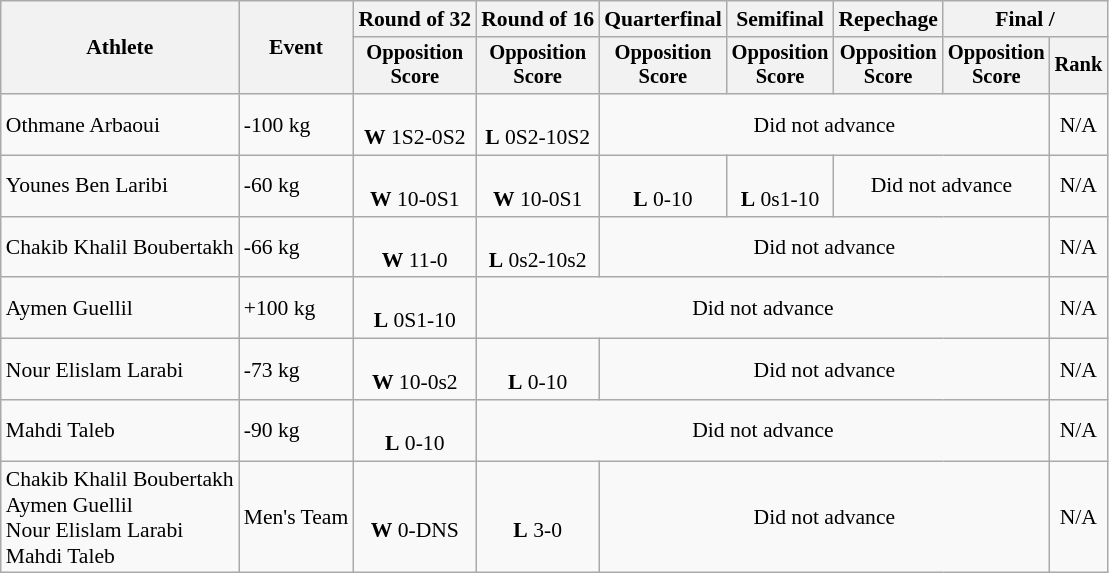<table class="wikitable" style="font-size:90%">
<tr>
<th rowspan=2>Athlete</th>
<th rowspan=2>Event</th>
<th>Round of 32</th>
<th>Round of 16</th>
<th>Quarterfinal</th>
<th>Semifinal</th>
<th>Repechage</th>
<th colspan=3>Final / </th>
</tr>
<tr style="font-size:95%">
<th>Opposition<br>Score</th>
<th>Opposition<br>Score</th>
<th>Opposition<br>Score</th>
<th>Opposition<br>Score</th>
<th>Opposition<br>Score</th>
<th>Opposition<br>Score</th>
<th>Rank</th>
</tr>
<tr align=center>
<td align=left>Othmane Arbaoui</td>
<td align=left>-100 kg</td>
<td><br><strong>W</strong> 1S2-0S2</td>
<td><br><strong>L</strong> 0S2-10S2</td>
<td colspan=4>Did not advance</td>
<td>N/A</td>
</tr>
<tr align=center>
<td align=left>Younes Ben Laribi</td>
<td align=left>-60 kg</td>
<td><br><strong>W</strong> 10-0S1</td>
<td><br><strong>W</strong> 10-0S1</td>
<td><br><strong>L</strong> 0-10</td>
<td><br><strong>L</strong> 0s1-10</td>
<td colspan=2>Did not advance</td>
<td>N/A</td>
</tr>
<tr align=center>
<td align=left>Chakib Khalil Boubertakh</td>
<td align=left>-66 kg</td>
<td><br><strong>W</strong> 11-0</td>
<td><br><strong>L</strong> 0s2-10s2</td>
<td colspan=4>Did not advance</td>
<td>N/A</td>
</tr>
<tr align=center>
<td align=left>Aymen Guellil</td>
<td align=left>+100 kg</td>
<td><br><strong>L</strong> 0S1-10</td>
<td colspan=5>Did not advance</td>
<td>N/A</td>
</tr>
<tr align=center>
<td align=left>Nour Elislam Larabi</td>
<td align=left>-73 kg</td>
<td><br><strong>W</strong> 10-0s2</td>
<td><br><strong>L</strong> 0-10</td>
<td colspan=4>Did not advance</td>
<td>N/A</td>
</tr>
<tr align=center>
<td align=left>Mahdi Taleb</td>
<td align=left>-90 kg</td>
<td><br><strong>L</strong> 0-10</td>
<td colspan=5>Did not advance</td>
<td>N/A</td>
</tr>
<tr align=center>
<td align=left>Chakib Khalil Boubertakh<br>Aymen Guellil<br>Nour Elislam Larabi<br>Mahdi Taleb</td>
<td align=left>Men's Team</td>
<td><br><strong>W</strong> 0-DNS</td>
<td><br><strong>L</strong> 3-0</td>
<td colspan=4>Did not advance</td>
<td>N/A</td>
</tr>
</table>
